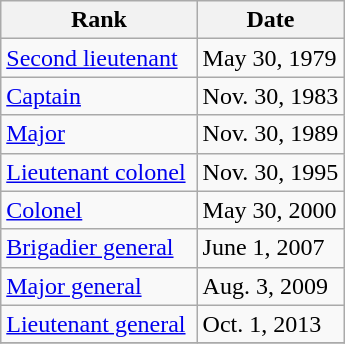<table class="wikitable">
<tr>
<th>Rank</th>
<th>Date</th>
</tr>
<tr>
<td> <a href='#'>Second lieutenant</a></td>
<td>May 30, 1979</td>
</tr>
<tr>
<td> <a href='#'>Captain</a></td>
<td>Nov. 30, 1983</td>
</tr>
<tr>
<td> <a href='#'>Major</a></td>
<td>Nov. 30, 1989</td>
</tr>
<tr>
<td> <a href='#'>Lieutenant colonel</a></td>
<td>Nov. 30, 1995</td>
</tr>
<tr>
<td> <a href='#'>Colonel</a></td>
<td>May 30, 2000</td>
</tr>
<tr>
<td> <a href='#'>Brigadier general</a></td>
<td>June 1, 2007</td>
</tr>
<tr>
<td> <a href='#'>Major general</a></td>
<td>Aug. 3, 2009</td>
</tr>
<tr>
<td> <a href='#'>Lieutenant general</a> </td>
<td>Oct. 1, 2013</td>
</tr>
<tr>
</tr>
</table>
